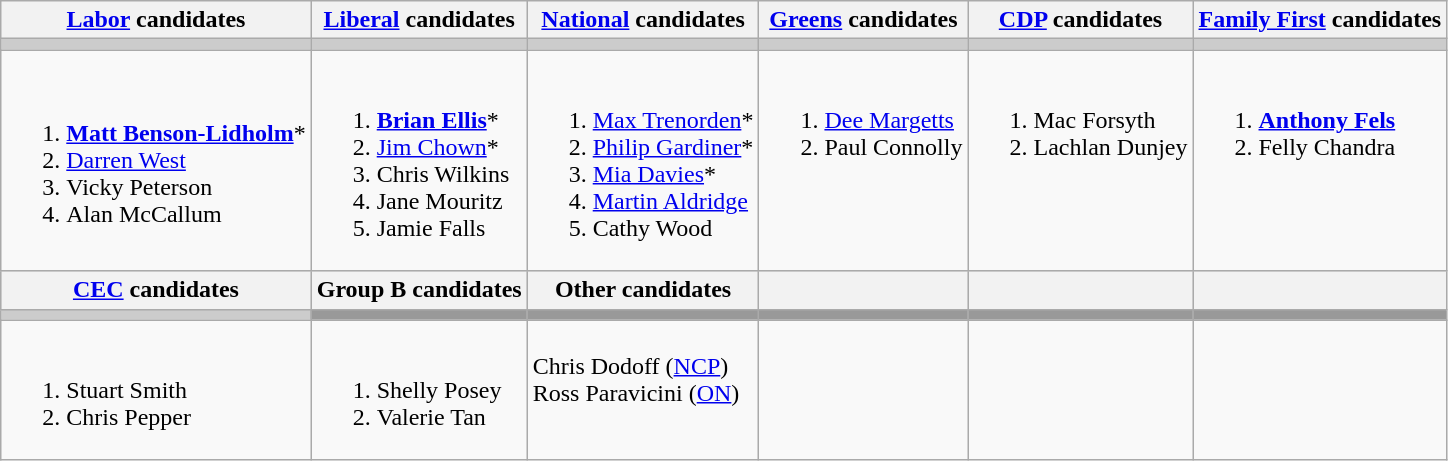<table class="wikitable">
<tr>
<th><a href='#'>Labor</a> candidates</th>
<th><a href='#'>Liberal</a> candidates</th>
<th><a href='#'>National</a> candidates</th>
<th><a href='#'>Greens</a> candidates</th>
<th><a href='#'>CDP</a> candidates</th>
<th><a href='#'>Family First</a> candidates</th>
</tr>
<tr bgcolor="#cccccc">
<td></td>
<td></td>
<td></td>
<td></td>
<td></td>
<td></td>
</tr>
<tr>
<td><br><ol><li><strong><a href='#'>Matt Benson-Lidholm</a></strong>*</li><li><a href='#'>Darren West</a></li><li>Vicky Peterson</li><li>Alan McCallum</li></ol></td>
<td><br><ol><li><strong><a href='#'>Brian Ellis</a></strong>*</li><li><a href='#'>Jim Chown</a>*</li><li>Chris Wilkins</li><li>Jane Mouritz</li><li>Jamie Falls</li></ol></td>
<td><br><ol><li><a href='#'>Max Trenorden</a>*</li><li><a href='#'>Philip Gardiner</a>*</li><li><a href='#'>Mia Davies</a>*</li><li><a href='#'>Martin Aldridge</a></li><li>Cathy Wood</li></ol></td>
<td valign=top><br><ol><li><a href='#'>Dee Margetts</a></li><li>Paul Connolly</li></ol></td>
<td valign=top><br><ol><li>Mac Forsyth</li><li>Lachlan Dunjey</li></ol></td>
<td valign=top><br><ol><li><strong><a href='#'>Anthony Fels</a></strong></li><li>Felly Chandra</li></ol></td>
</tr>
<tr bgcolor="#cccccc">
<th><a href='#'>CEC</a> candidates</th>
<th>Group B candidates</th>
<th>Other candidates</th>
<th></th>
<th></th>
<th></th>
</tr>
<tr bgcolor="#cccccc">
<td></td>
<td bgcolor="#999999"></td>
<td bgcolor="#999999"></td>
<td bgcolor="#999999"></td>
<td bgcolor="#999999"></td>
<td bgcolor="#999999"></td>
</tr>
<tr>
<td valign=top><br><ol><li>Stuart Smith</li><li>Chris Pepper</li></ol></td>
<td valign=top><br><ol><li>Shelly Posey</li><li>Valerie Tan</li></ol></td>
<td valign=top><br>Chris Dodoff (<a href='#'>NCP</a>) <br>
Ross Paravicini (<a href='#'>ON</a>)</td>
<td valign=top></td>
<td valign=top></td>
<td valign=top></td>
</tr>
</table>
